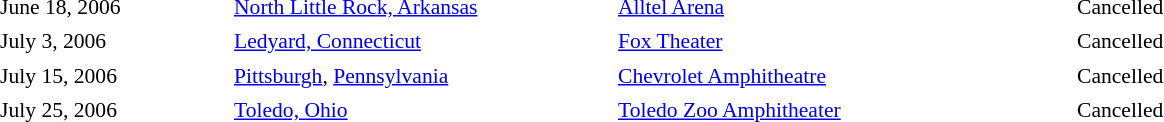<table cellpadding="2" style="border: 0px solid darkgray; font-size:90%">
<tr>
<th width="150"></th>
<th width="250"></th>
<th width="300"></th>
<th width="500"></th>
</tr>
<tr border="0">
<td>June 18, 2006</td>
<td><a href='#'>North Little Rock, Arkansas</a></td>
<td><a href='#'>Alltel Arena</a></td>
<td>Cancelled</td>
</tr>
<tr>
<td>July 3, 2006</td>
<td><a href='#'>Ledyard, Connecticut</a></td>
<td><a href='#'>Fox Theater</a></td>
<td>Cancelled</td>
</tr>
<tr>
<td>July 15, 2006</td>
<td><a href='#'>Pittsburgh</a>, <a href='#'>Pennsylvania</a></td>
<td><a href='#'>Chevrolet Amphitheatre</a></td>
<td>Cancelled</td>
</tr>
<tr>
<td>July 25, 2006</td>
<td><a href='#'>Toledo, Ohio</a></td>
<td><a href='#'>Toledo Zoo Amphitheater</a></td>
<td>Cancelled</td>
</tr>
<tr>
</tr>
</table>
